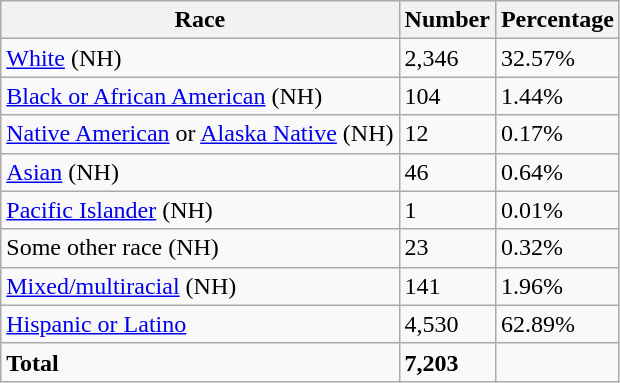<table class="wikitable">
<tr>
<th>Race</th>
<th>Number</th>
<th>Percentage</th>
</tr>
<tr>
<td><a href='#'>White</a> (NH)</td>
<td>2,346</td>
<td>32.57%</td>
</tr>
<tr>
<td><a href='#'>Black or African American</a> (NH)</td>
<td>104</td>
<td>1.44%</td>
</tr>
<tr>
<td><a href='#'>Native American</a> or <a href='#'>Alaska Native</a> (NH)</td>
<td>12</td>
<td>0.17%</td>
</tr>
<tr>
<td><a href='#'>Asian</a> (NH)</td>
<td>46</td>
<td>0.64%</td>
</tr>
<tr>
<td><a href='#'>Pacific Islander</a> (NH)</td>
<td>1</td>
<td>0.01%</td>
</tr>
<tr>
<td>Some other race (NH)</td>
<td>23</td>
<td>0.32%</td>
</tr>
<tr>
<td><a href='#'>Mixed/multiracial</a> (NH)</td>
<td>141</td>
<td>1.96%</td>
</tr>
<tr>
<td><a href='#'>Hispanic or Latino</a></td>
<td>4,530</td>
<td>62.89%</td>
</tr>
<tr>
<td><strong>Total</strong></td>
<td><strong>7,203</strong></td>
<td></td>
</tr>
</table>
